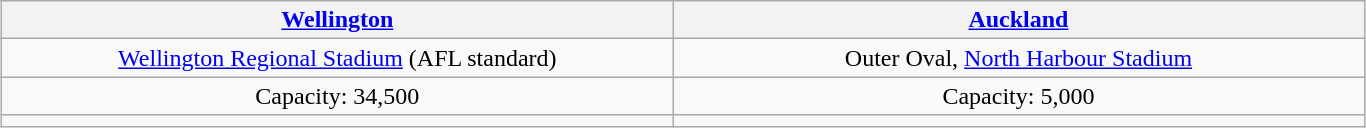<table class="wikitable" style="text-align:center; margin: 1em auto;">
<tr>
<th width="33%"><a href='#'>Wellington</a></th>
<th width="34%"><a href='#'>Auckland</a></th>
</tr>
<tr>
<td><a href='#'>Wellington Regional Stadium</a> (AFL standard)</td>
<td>Outer Oval, <a href='#'>North Harbour Stadium</a></td>
</tr>
<tr>
<td>Capacity: 34,500</td>
<td>Capacity: 5,000</td>
</tr>
<tr>
<td></td>
<td></td>
</tr>
</table>
